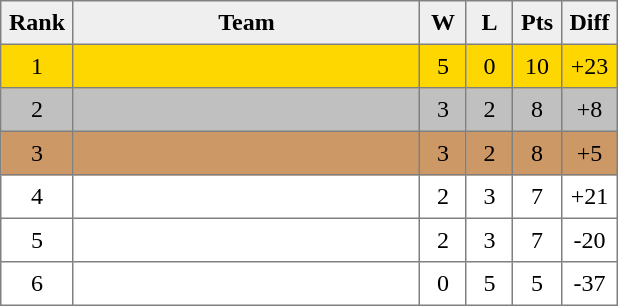<table style=border-collapse:collapse border=1 cellspacing=0 cellpadding=5>
<tr align=center bgcolor=#efefef>
<th width=20>Rank</th>
<th width=220>Team</th>
<th width=20>W</th>
<th width=20>L</th>
<th width=20>Pts</th>
<th width=20>Diff</th>
</tr>
<tr align=center bgcolor=gold>
<td>1</td>
<td align=left></td>
<td>5</td>
<td>0</td>
<td>10</td>
<td>+23</td>
</tr>
<tr align=center bgcolor=silver>
<td>2</td>
<td align=left></td>
<td>3</td>
<td>2</td>
<td>8</td>
<td>+8</td>
</tr>
<tr align=center bgcolor=cc9966>
<td>3</td>
<td align=left></td>
<td>3</td>
<td>2</td>
<td>8</td>
<td>+5</td>
</tr>
<tr align=center>
<td>4</td>
<td align=left></td>
<td>2</td>
<td>3</td>
<td>7</td>
<td>+21</td>
</tr>
<tr align=center>
<td>5</td>
<td align=left></td>
<td>2</td>
<td>3</td>
<td>7</td>
<td>-20</td>
</tr>
<tr align=center>
<td>6</td>
<td align=left></td>
<td>0</td>
<td>5</td>
<td>5</td>
<td>-37</td>
</tr>
</table>
